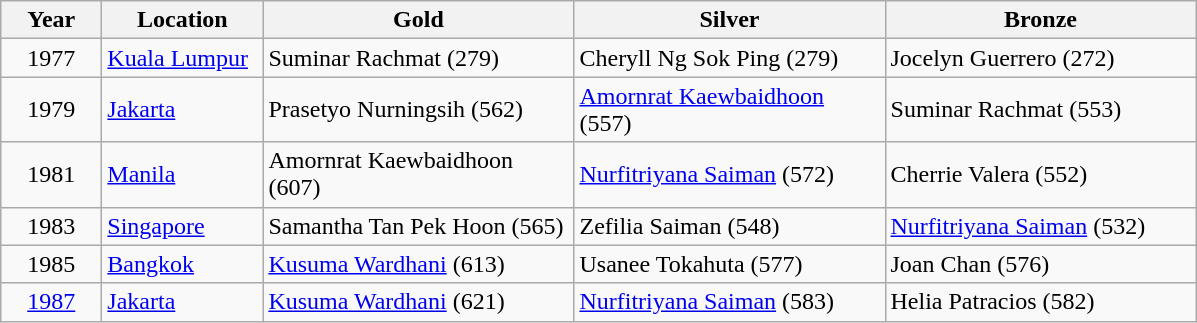<table class="wikitable">
<tr>
<th width="60">Year</th>
<th width="100">Location</th>
<th width="200">Gold</th>
<th width="200">Silver</th>
<th width="200">Bronze</th>
</tr>
<tr>
<td align="center">1977</td>
<td><a href='#'>Kuala Lumpur</a></td>
<td> Suminar Rachmat (279)</td>
<td> Cheryll Ng Sok Ping (279)</td>
<td> Jocelyn Guerrero (272)</td>
</tr>
<tr>
<td align="center">1979</td>
<td><a href='#'>Jakarta</a></td>
<td> Prasetyo Nurningsih (562)</td>
<td> <a href='#'>Amornrat Kaewbaidhoon</a> (557)</td>
<td> Suminar Rachmat (553)</td>
</tr>
<tr>
<td align="center">1981</td>
<td><a href='#'>Manila</a></td>
<td> Amornrat Kaewbaidhoon (607)</td>
<td> <a href='#'>Nurfitriyana Saiman</a> (572)</td>
<td> Cherrie Valera (552)</td>
</tr>
<tr>
<td align="center">1983</td>
<td><a href='#'>Singapore</a></td>
<td> Samantha Tan Pek Hoon (565)</td>
<td> Zefilia Saiman (548)</td>
<td> <a href='#'>Nurfitriyana Saiman</a> (532)</td>
</tr>
<tr>
<td align="center">1985</td>
<td><a href='#'>Bangkok</a></td>
<td> <a href='#'>Kusuma Wardhani</a> (613)</td>
<td> Usanee Tokahuta (577)</td>
<td> Joan Chan (576)</td>
</tr>
<tr>
<td align="center"><a href='#'>1987</a></td>
<td><a href='#'>Jakarta</a></td>
<td> <a href='#'>Kusuma Wardhani</a> (621)</td>
<td> <a href='#'>Nurfitriyana Saiman</a> (583)</td>
<td> Helia Patracios (582)</td>
</tr>
</table>
